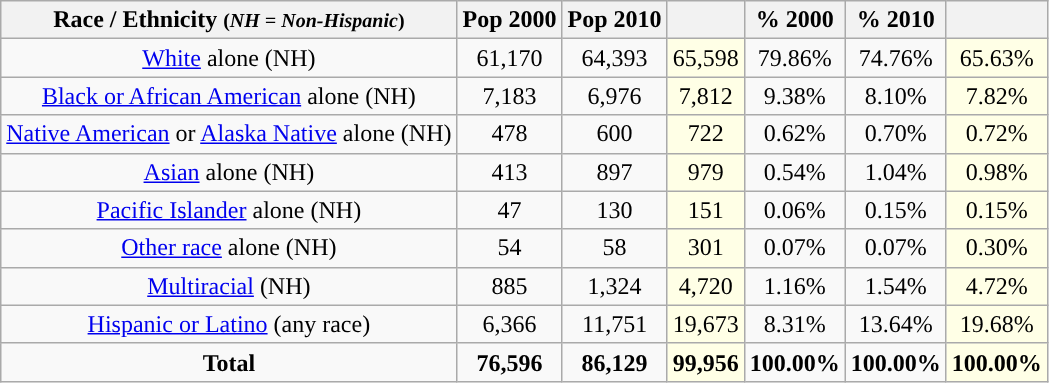<table class="wikitable" style="text-align:center;">
<tr>
<th>Race / Ethnicity <small>(<em>NH = Non-Hispanic</em>)</small></th>
<th>Pop 2000</th>
<th>Pop 2010</th>
<th></th>
<th>% 2000</th>
<th>% 2010</th>
<th></th>
</tr>
<tr>
<td><a href='#'>White</a> alone (NH)</td>
<td>61,170</td>
<td>64,393</td>
<td style='background: #ffffe6;'>65,598</td>
<td>79.86%</td>
<td>74.76%</td>
<td style='background: #ffffe6;'>65.63%</td>
</tr>
<tr>
<td><a href='#'>Black or African American</a> alone (NH)</td>
<td>7,183</td>
<td>6,976</td>
<td style='background: #ffffe6;'>7,812</td>
<td>9.38%</td>
<td>8.10%</td>
<td style='background: #ffffe6;'>7.82%</td>
</tr>
<tr>
<td><a href='#'>Native American</a> or <a href='#'>Alaska Native</a> alone (NH)</td>
<td>478</td>
<td>600</td>
<td style='background: #ffffe6;'>722</td>
<td>0.62%</td>
<td>0.70%</td>
<td style='background: #ffffe6;'>0.72%</td>
</tr>
<tr>
<td><a href='#'>Asian</a> alone (NH)</td>
<td>413</td>
<td>897</td>
<td style='background: #ffffe6;'>979</td>
<td>0.54%</td>
<td>1.04%</td>
<td style='background: #ffffe6;'>0.98%</td>
</tr>
<tr>
<td><a href='#'>Pacific Islander</a> alone (NH)</td>
<td>47</td>
<td>130</td>
<td style='background: #ffffe6;'>151</td>
<td>0.06%</td>
<td>0.15%</td>
<td style='background: #ffffe6;'>0.15%</td>
</tr>
<tr>
<td><a href='#'>Other race</a> alone (NH)</td>
<td>54</td>
<td>58</td>
<td style='background: #ffffe6;'>301</td>
<td>0.07%</td>
<td>0.07%</td>
<td style='background: #ffffe6;'>0.30%</td>
</tr>
<tr>
<td><a href='#'>Multiracial</a> (NH)</td>
<td>885</td>
<td>1,324</td>
<td style='background: #ffffe6;'>4,720</td>
<td>1.16%</td>
<td>1.54%</td>
<td style='background: #ffffe6;'>4.72%</td>
</tr>
<tr>
<td><a href='#'>Hispanic or Latino</a> (any race)</td>
<td>6,366</td>
<td>11,751</td>
<td style='background: #ffffe6;'>19,673</td>
<td>8.31%</td>
<td>13.64%</td>
<td style='background: #ffffe6;'>19.68%</td>
</tr>
<tr>
<td><strong>Total</strong></td>
<td><strong>76,596</strong></td>
<td><strong>86,129</strong></td>
<td style='background: #ffffe6;'><strong>99,956</strong></td>
<td><strong>100.00%</strong></td>
<td><strong>100.00%</strong></td>
<td style='background: #ffffe6;'><strong>100.00%</strong></td>
</tr>
</table>
